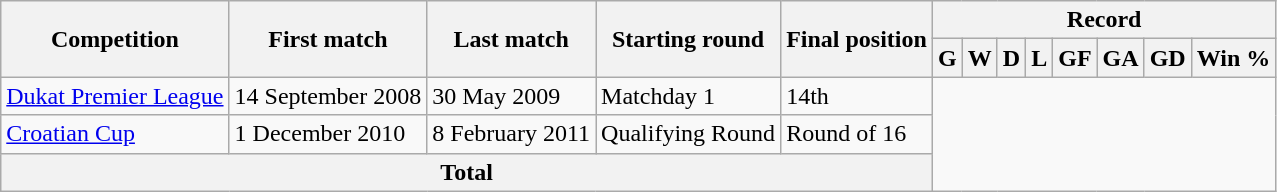<table class="wikitable" style="text-align: center">
<tr>
<th rowspan="2">Competition</th>
<th rowspan="2">First match</th>
<th rowspan="2">Last match</th>
<th rowspan="2">Starting round</th>
<th rowspan="2">Final position</th>
<th colspan="8">Record</th>
</tr>
<tr>
<th>G</th>
<th>W</th>
<th>D</th>
<th>L</th>
<th>GF</th>
<th>GA</th>
<th>GD</th>
<th>Win %</th>
</tr>
<tr>
<td align=left><a href='#'>Dukat Premier League</a></td>
<td align=left>14 September 2008</td>
<td align=left>30 May 2009</td>
<td align=left>Matchday 1</td>
<td align=left>14th<br></td>
</tr>
<tr>
<td align=left><a href='#'>Croatian Cup</a></td>
<td align=left>1 December 2010</td>
<td align=left>8 February 2011</td>
<td align=left>Qualifying Round</td>
<td align=left>Round of 16<br></td>
</tr>
<tr>
<th colspan="5">Total<br></th>
</tr>
</table>
